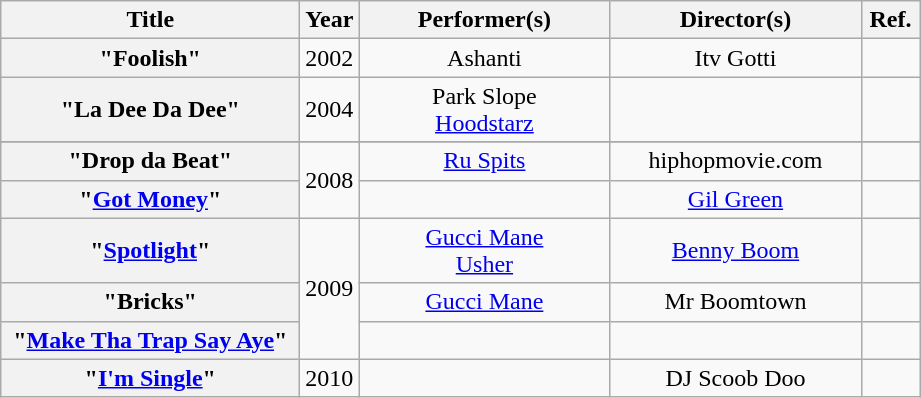<table class="wikitable plainrowheaders sortable" style="text-align:center;">
<tr>
<th scope="col" style="width: 12em;">Title</th>
<th scope="col" style="width: 2em;">Year</th>
<th scope="col" style="width: 10em;">Performer(s)</th>
<th scope="col" style="width: 10em;">Director(s)</th>
<th scope="col" style="width: 2em;" class="unsortable">Ref.</th>
</tr>
<tr>
<th>"Foolish"</th>
<td>2002</td>
<td>Ashanti</td>
<td>Itv Gotti</td>
<td></td>
</tr>
<tr>
<th scope="row">"La Dee Da Dee"</th>
<td>2004</td>
<td>Park Slope<br><a href='#'>Hoodstarz</a></td>
<td></td>
<td><br></td>
</tr>
<tr>
</tr>
<tr>
<th scope="row">"Drop da Beat"</th>
<td rowspan="2">2008</td>
<td><a href='#'>Ru Spits</a></td>
<td>hiphopmovie.com</td>
<td><br></td>
</tr>
<tr>
<th scope="row">"<a href='#'>Got Money</a>"</th>
<td></td>
<td><a href='#'>Gil Green</a></td>
<td><br></td>
</tr>
<tr>
<th scope="row">"<a href='#'>Spotlight</a>"</th>
<td rowspan="3">2009</td>
<td><a href='#'>Gucci Mane</a><br><a href='#'>Usher</a></td>
<td><a href='#'>Benny Boom</a></td>
<td><br></td>
</tr>
<tr>
<th scope="row">"Bricks"</th>
<td><a href='#'>Gucci Mane</a></td>
<td>Mr Boomtown</td>
<td><br></td>
</tr>
<tr>
<th scope="row">"<a href='#'>Make Tha Trap Say Aye</a>"</th>
<td></td>
<td></td>
<td><br></td>
</tr>
<tr>
<th scope="row">"<a href='#'>I'm Single</a>"</th>
<td>2010</td>
<td></td>
<td>DJ Scoob Doo</td>
<td><br></td>
</tr>
</table>
